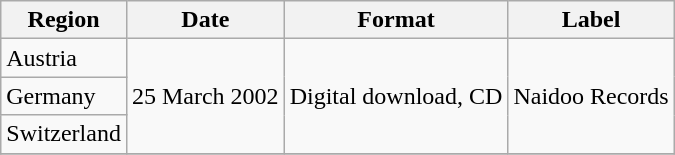<table class="wikitable">
<tr>
<th scope="col">Region</th>
<th scope="col">Date</th>
<th scope="col">Format</th>
<th scope="col">Label</th>
</tr>
<tr>
<td>Austria</td>
<td rowspan="3">25 March 2002</td>
<td rowspan="3">Digital download, CD</td>
<td rowspan="3">Naidoo Records</td>
</tr>
<tr>
<td>Germany</td>
</tr>
<tr>
<td>Switzerland</td>
</tr>
<tr>
</tr>
</table>
